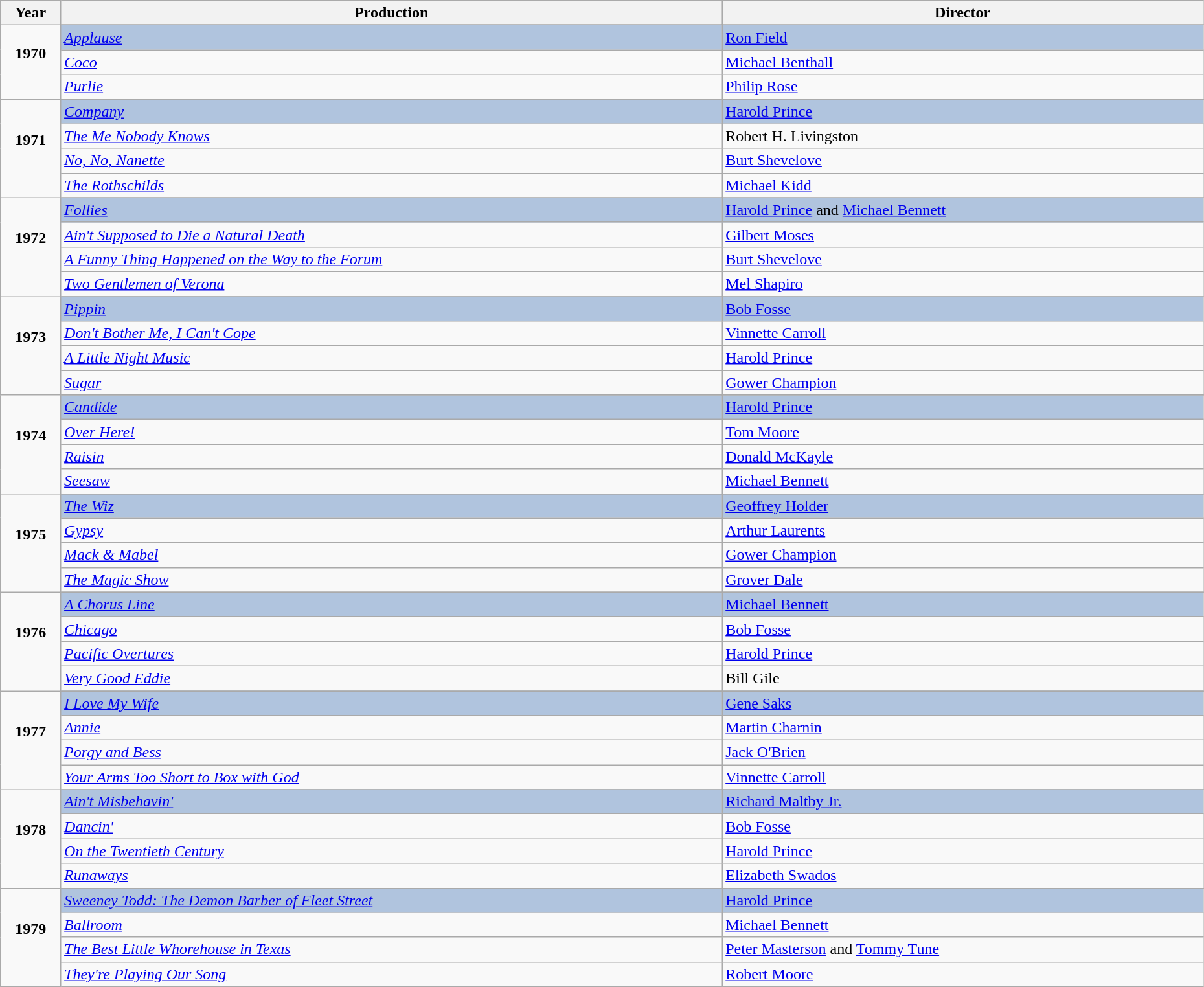<table class="wikitable" style="width:98%;">
<tr style="background:#bebebe;">
<th style="width:5%;">Year</th>
<th style="width:55%;">Production</th>
<th style="width:40%;">Director</th>
</tr>
<tr>
<td rowspan="4" align="center"><strong>1970</strong><br><br></td>
</tr>
<tr style="background:#B0C4DE">
<td><em><a href='#'>Applause</a></em></td>
<td><a href='#'>Ron Field</a></td>
</tr>
<tr>
<td><em><a href='#'>Coco</a></em></td>
<td><a href='#'>Michael Benthall</a></td>
</tr>
<tr>
<td><em><a href='#'>Purlie</a></em></td>
<td><a href='#'>Philip Rose</a></td>
</tr>
<tr>
<td rowspan="5" align="center"><strong>1971</strong><br><br></td>
</tr>
<tr style="background:#B0C4DE">
<td><em><a href='#'>Company</a></em></td>
<td><a href='#'>Harold Prince</a></td>
</tr>
<tr>
<td><em><a href='#'>The Me Nobody Knows</a></em></td>
<td>Robert H. Livingston</td>
</tr>
<tr>
<td><em><a href='#'>No, No, Nanette</a></em></td>
<td><a href='#'>Burt Shevelove</a></td>
</tr>
<tr>
<td><em><a href='#'>The Rothschilds</a></em></td>
<td><a href='#'>Michael Kidd</a></td>
</tr>
<tr>
<td rowspan="5" align="center"><strong>1972</strong><br><br></td>
</tr>
<tr style="background:#B0C4DE">
<td><em><a href='#'>Follies</a></em></td>
<td><a href='#'>Harold Prince</a> and <a href='#'>Michael Bennett</a></td>
</tr>
<tr>
<td><em><a href='#'>Ain't Supposed to Die a Natural Death</a></em></td>
<td><a href='#'>Gilbert Moses</a></td>
</tr>
<tr>
<td><em><a href='#'>A Funny Thing Happened on the Way to the Forum</a></em></td>
<td><a href='#'>Burt Shevelove</a></td>
</tr>
<tr>
<td><em><a href='#'>Two Gentlemen of Verona</a></em></td>
<td><a href='#'>Mel Shapiro</a></td>
</tr>
<tr>
<td rowspan="5" align="center"><strong>1973</strong><br><br></td>
</tr>
<tr style="background:#B0C4DE">
<td><em><a href='#'>Pippin</a></em></td>
<td><a href='#'>Bob Fosse</a></td>
</tr>
<tr>
<td><em><a href='#'>Don't Bother Me, I Can't Cope</a></em></td>
<td><a href='#'>Vinnette Carroll</a></td>
</tr>
<tr>
<td><em><a href='#'>A Little Night Music</a></em></td>
<td><a href='#'>Harold Prince</a></td>
</tr>
<tr>
<td><em><a href='#'>Sugar</a></em></td>
<td><a href='#'>Gower Champion</a></td>
</tr>
<tr>
<td rowspan="5" align="center"><strong>1974</strong><br><br></td>
</tr>
<tr style="background:#B0C4DE">
<td><em><a href='#'>Candide</a></em></td>
<td><a href='#'>Harold Prince</a></td>
</tr>
<tr>
<td><em><a href='#'>Over Here!</a></em></td>
<td><a href='#'>Tom Moore</a></td>
</tr>
<tr>
<td><em><a href='#'>Raisin</a></em></td>
<td><a href='#'>Donald McKayle</a></td>
</tr>
<tr>
<td><em><a href='#'>Seesaw</a></em></td>
<td><a href='#'>Michael Bennett</a></td>
</tr>
<tr>
<td rowspan="5" align="center"><strong>1975</strong><br><br></td>
</tr>
<tr style="background:#B0C4DE">
<td><em><a href='#'>The Wiz</a></em></td>
<td><a href='#'>Geoffrey Holder</a></td>
</tr>
<tr>
<td><em><a href='#'>Gypsy</a></em></td>
<td><a href='#'>Arthur Laurents</a></td>
</tr>
<tr>
<td><em><a href='#'>Mack & Mabel</a></em></td>
<td><a href='#'>Gower Champion</a></td>
</tr>
<tr>
<td><em><a href='#'>The Magic Show</a></em></td>
<td><a href='#'>Grover Dale</a></td>
</tr>
<tr>
<td rowspan="5" align="center"><strong>1976</strong><br><br></td>
</tr>
<tr style="background:#B0C4DE">
<td><em><a href='#'>A Chorus Line</a></em></td>
<td><a href='#'>Michael Bennett</a></td>
</tr>
<tr>
<td><em><a href='#'>Chicago</a></em></td>
<td><a href='#'>Bob Fosse</a></td>
</tr>
<tr>
<td><em><a href='#'>Pacific Overtures</a></em></td>
<td><a href='#'>Harold Prince</a></td>
</tr>
<tr>
<td><em><a href='#'>Very Good Eddie</a></em></td>
<td>Bill Gile</td>
</tr>
<tr>
<td rowspan="5" align="center"><strong>1977</strong><br><br></td>
</tr>
<tr style="background:#B0C4DE">
<td><em><a href='#'>I Love My Wife</a></em></td>
<td><a href='#'>Gene Saks</a></td>
</tr>
<tr>
<td><em><a href='#'>Annie</a></em></td>
<td><a href='#'>Martin Charnin</a></td>
</tr>
<tr>
<td><em><a href='#'>Porgy and Bess</a></em></td>
<td><a href='#'>Jack O'Brien</a></td>
</tr>
<tr>
<td><em><a href='#'>Your Arms Too Short to Box with God</a></em></td>
<td><a href='#'>Vinnette Carroll</a></td>
</tr>
<tr>
<td rowspan="5" align="center"><strong>1978</strong><br><br></td>
</tr>
<tr style="background:#B0C4DE">
<td><em><a href='#'>Ain't Misbehavin'</a></em></td>
<td><a href='#'>Richard Maltby Jr.</a></td>
</tr>
<tr>
<td><em><a href='#'>Dancin'</a></em></td>
<td><a href='#'>Bob Fosse</a></td>
</tr>
<tr>
<td><em><a href='#'>On the Twentieth Century</a></em></td>
<td><a href='#'>Harold Prince</a></td>
</tr>
<tr>
<td><em><a href='#'>Runaways</a></em></td>
<td><a href='#'>Elizabeth Swados</a></td>
</tr>
<tr>
<td rowspan="5" align="center"><strong>1979</strong><br><br></td>
</tr>
<tr style="background:#B0C4DE">
<td><em><a href='#'>Sweeney Todd: The Demon Barber of Fleet Street</a></em></td>
<td><a href='#'>Harold Prince</a></td>
</tr>
<tr>
<td><em><a href='#'>Ballroom</a></em></td>
<td><a href='#'>Michael Bennett</a></td>
</tr>
<tr>
<td><em><a href='#'>The Best Little Whorehouse in Texas</a></em></td>
<td><a href='#'>Peter Masterson</a> and <a href='#'>Tommy Tune</a></td>
</tr>
<tr>
<td><em><a href='#'>They're Playing Our Song</a></em></td>
<td><a href='#'>Robert Moore</a></td>
</tr>
</table>
